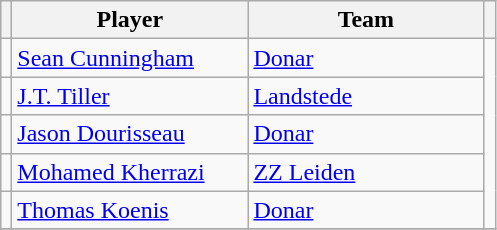<table class="wikitable">
<tr>
<th></th>
<th width=150>Player</th>
<th width=150>Team</th>
<th></th>
</tr>
<tr>
<td></td>
<td> <a href='#'>Sean Cunningham</a></td>
<td><a href='#'>Donar</a></td>
<td rowspan="5" style="text-align:center;"></td>
</tr>
<tr>
<td></td>
<td> <a href='#'>J.T. Tiller</a></td>
<td><a href='#'> Landstede</a></td>
</tr>
<tr>
<td></td>
<td> <a href='#'>Jason Dourisseau</a></td>
<td><a href='#'>Donar</a></td>
</tr>
<tr>
<td></td>
<td> <a href='#'>Mohamed Kherrazi</a></td>
<td><a href='#'>ZZ Leiden</a></td>
</tr>
<tr>
<td></td>
<td> <a href='#'>Thomas Koenis</a></td>
<td><a href='#'>Donar</a></td>
</tr>
<tr>
</tr>
</table>
